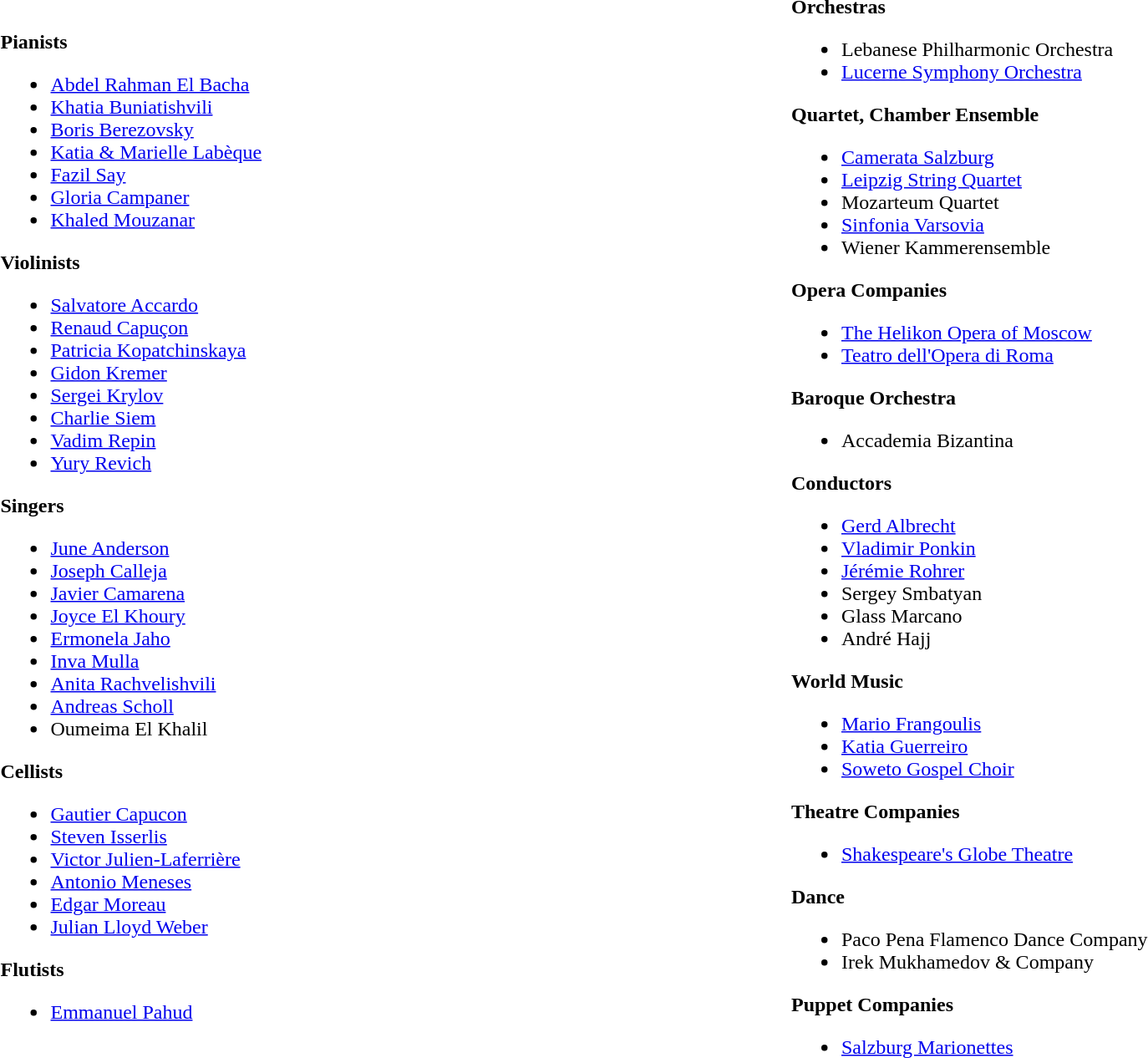<table class="sortable" style="width:100%;">
<tr>
<td><strong>Pianists</strong><br><ul><li><a href='#'>Abdel Rahman El Bacha</a></li><li><a href='#'>Khatia Buniatishvili</a></li><li><a href='#'>Boris Berezovsky</a></li><li><a href='#'>Katia & Marielle Labèque</a></li><li><a href='#'>Fazil Say</a></li><li><a href='#'>Gloria Campaner</a></li><li><a href='#'>Khaled Mouzanar</a></li></ul><strong>Violinists</strong><ul><li><a href='#'>Salvatore Accardo</a></li><li><a href='#'>Renaud Capuçon</a></li><li><a href='#'>Patricia Kopatchinskaya</a></li><li><a href='#'>Gidon Kremer</a></li><li><a href='#'>Sergei Krylov</a></li><li><a href='#'>Charlie Siem</a></li><li><a href='#'>Vadim Repin</a></li><li><a href='#'>Yury Revich</a></li></ul><strong>Singers </strong><ul><li><a href='#'>June Anderson</a></li><li><a href='#'>Joseph Calleja</a></li><li><a href='#'>Javier Camarena</a></li><li><a href='#'>Joyce El Khoury</a></li><li><a href='#'>Ermonela Jaho</a></li><li><a href='#'>Inva Mulla</a></li><li><a href='#'>Anita Rachvelishvili</a></li><li><a href='#'>Andreas Scholl</a></li><li>Oumeima El Khalil</li></ul><strong>Cellists</strong><ul><li><a href='#'>Gautier Capucon</a></li><li><a href='#'>Steven Isserlis</a></li><li><a href='#'>Victor Julien-Laferrière</a></li><li><a href='#'>Antonio Meneses</a></li><li><a href='#'>Edgar Moreau</a></li><li><a href='#'>Julian Lloyd Weber</a></li></ul><strong>Flutists</strong><ul><li><a href='#'>Emmanuel Pahud</a></li></ul></td>
<td width="50%"><strong>Orchestras</strong><br><ul><li>Lebanese Philharmonic Orchestra</li><li><a href='#'>Lucerne Symphony Orchestra</a></li></ul><strong>Quartet, Chamber Ensemble</strong><ul><li><a href='#'>Camerata Salzburg</a></li><li><a href='#'>Leipzig String Quartet</a></li><li>Mozarteum Quartet</li><li><a href='#'>Sinfonia Varsovia</a></li><li>Wiener Kammerensemble</li></ul><strong>Opera Companies </strong><ul><li><a href='#'>The Helikon Opera of Moscow</a></li><li><a href='#'>Teatro dell'Opera di Roma</a></li></ul><strong>Baroque Orchestra</strong><ul><li>Accademia Bizantina</li></ul><strong>Conductors</strong><ul><li><a href='#'>Gerd Albrecht</a></li><li><a href='#'>Vladimir Ponkin</a></li><li><a href='#'>Jérémie Rohrer</a></li><li>Sergey Smbatyan</li><li>Glass Marcano</li><li>André Hajj</li></ul><strong>World Music</strong><ul><li><a href='#'>Mario Frangoulis</a></li><li><a href='#'>Katia Guerreiro</a></li><li><a href='#'>Soweto Gospel Choir</a></li></ul><strong>Theatre Companies</strong><ul><li><a href='#'>Shakespeare's Globe Theatre</a></li></ul><strong>Dance</strong><ul><li>Paco Pena Flamenco Dance Company</li><li>Irek Mukhamedov & Company</li></ul><strong>Puppet Companies</strong><ul><li><a href='#'>Salzburg Marionettes</a></li></ul></td>
</tr>
</table>
